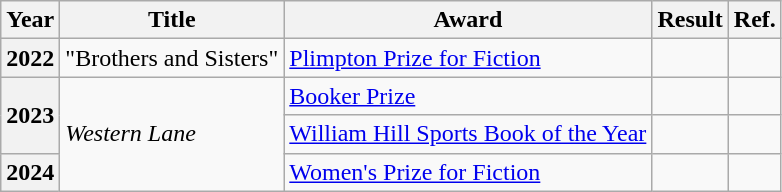<table class="wikitable sortable">
<tr>
<th>Year</th>
<th>Title</th>
<th>Award</th>
<th>Result</th>
<th>Ref.</th>
</tr>
<tr>
<th>2022</th>
<td>"Brothers and Sisters"</td>
<td><a href='#'>Plimpton Prize for Fiction</a></td>
<td></td>
<td></td>
</tr>
<tr>
<th rowspan="2">2023</th>
<td rowspan="3"><em>Western Lane</em></td>
<td><a href='#'>Booker Prize</a></td>
<td></td>
<td></td>
</tr>
<tr>
<td><a href='#'>William Hill Sports Book of the Year</a></td>
<td></td>
<td></td>
</tr>
<tr>
<th>2024</th>
<td><a href='#'>Women's Prize for Fiction</a></td>
<td></td>
<td></td>
</tr>
</table>
